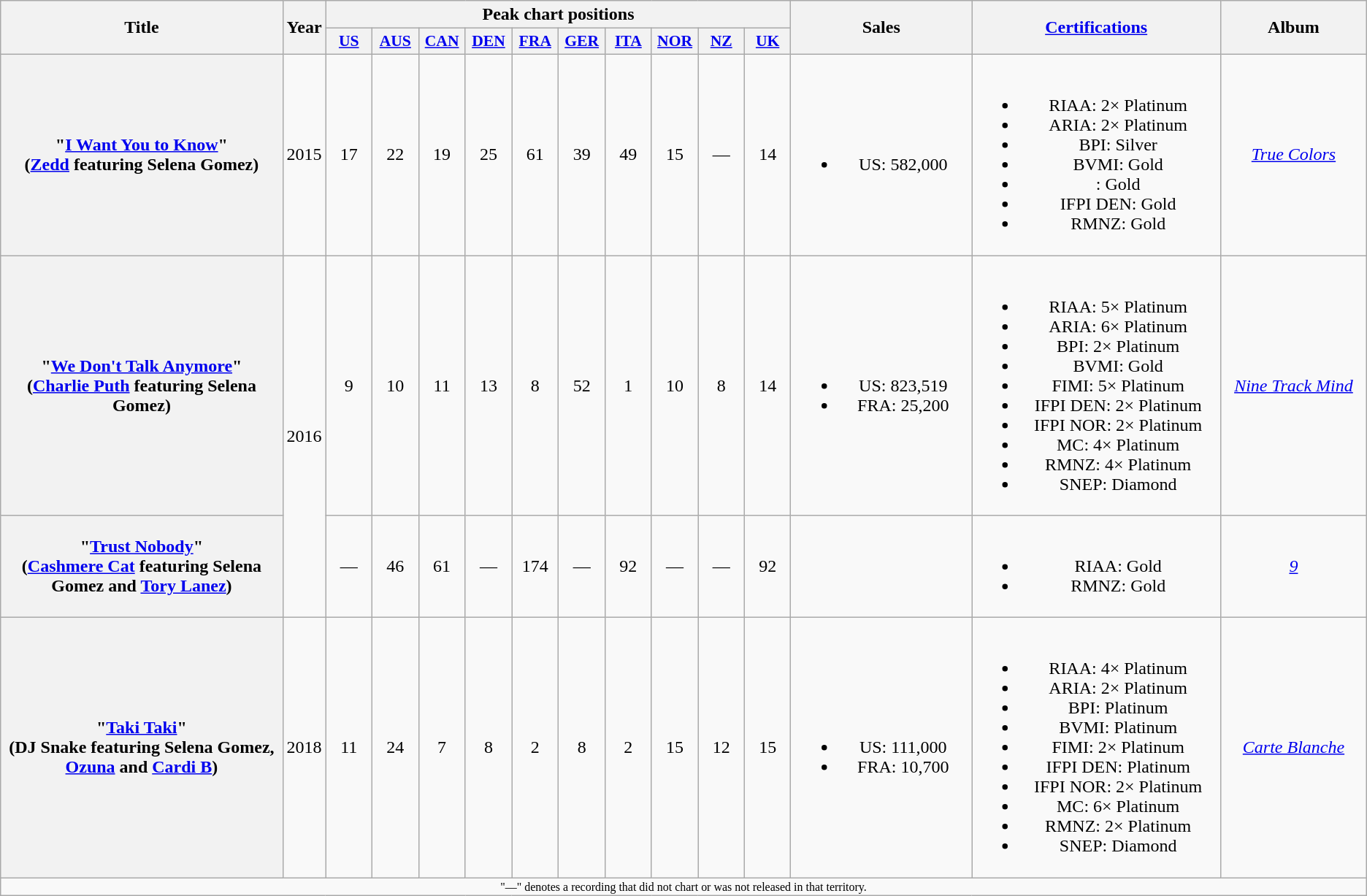<table class="wikitable plainrowheaders" style="text-align:center;">
<tr>
<th scope="col" rowspan="2" style="width:16em;">Title</th>
<th scope="col" rowspan="2" style="width:1em;">Year</th>
<th scope="col" colspan="10">Peak chart positions</th>
<th scope="col" rowspan="2" style="width:10em;">Sales</th>
<th scope="col" rowspan="2" style="width:14em;"><a href='#'>Certifications</a></th>
<th scope="col" rowspan="2" style="width:8em;">Album</th>
</tr>
<tr>
<th scope="col" style="width:2.5em;font-size:90%;"><a href='#'>US</a><br></th>
<th scope="col" style="width:2.5em;font-size:90%;"><a href='#'>AUS</a><br></th>
<th scope="col" style="width:2.5em;font-size:90%;"><a href='#'>CAN</a><br></th>
<th scope="col" style="width:2.5em;font-size:90%;"><a href='#'>DEN</a><br></th>
<th scope="col" style="width:2.5em;font-size:90%;"><a href='#'>FRA</a><br></th>
<th scope="col" style="width:2.5em;font-size:90%;"><a href='#'>GER</a> <br></th>
<th scope="col" style="width:2.5em;font-size:90%;"><a href='#'>ITA</a><br></th>
<th scope="col" style="width:2.5em;font-size:90%;"><a href='#'>NOR</a><br></th>
<th scope="col" style="width:2.5em;font-size:90%;"><a href='#'>NZ</a><br></th>
<th scope="col" style="width:2.5em;font-size:90%;"><a href='#'>UK</a><br></th>
</tr>
<tr>
<th scope="row">"<a href='#'>I Want You to Know</a>" <br><span>(<a href='#'>Zedd</a> featuring Selena Gomez)</span></th>
<td>2015</td>
<td>17</td>
<td>22</td>
<td>19</td>
<td>25</td>
<td>61</td>
<td>39</td>
<td>49</td>
<td>15</td>
<td>—</td>
<td>14</td>
<td><br><ul><li>US: 582,000</li></ul></td>
<td><br><ul><li>RIAA: 2× Platinum</li><li>ARIA: 2× Platinum</li><li>BPI: Silver</li><li>BVMI: Gold</li><li><a href='#'></a>: Gold</li><li>IFPI DEN: Gold</li><li>RMNZ: Gold</li></ul></td>
<td><em><a href='#'>True Colors</a></em></td>
</tr>
<tr>
<th scope="row">"<a href='#'>We Don't Talk Anymore</a>"<br><span>(<a href='#'>Charlie Puth</a> featuring Selena Gomez)</span></th>
<td rowspan=2>2016</td>
<td>9</td>
<td>10</td>
<td>11</td>
<td>13</td>
<td>8</td>
<td>52</td>
<td>1</td>
<td>10</td>
<td>8</td>
<td>14</td>
<td><br><ul><li>US: 823,519</li><li>FRA: 25,200</li></ul></td>
<td><br><ul><li>RIAA: 5× Platinum</li><li>ARIA: 6× Platinum</li><li>BPI: 2× Platinum</li><li>BVMI: Gold</li><li>FIMI: 5× Platinum</li><li>IFPI DEN: 2× Platinum</li><li>IFPI NOR: 2× Platinum</li><li>MC: 4× Platinum</li><li>RMNZ: 4× Platinum</li><li>SNEP: Diamond</li></ul></td>
<td><em><a href='#'>Nine Track Mind</a></em></td>
</tr>
<tr>
<th scope= "row">"<a href='#'>Trust Nobody</a>"<br><span>(<a href='#'>Cashmere Cat</a> featuring Selena Gomez and <a href='#'>Tory Lanez</a>)</span></th>
<td>—</td>
<td>46</td>
<td>61</td>
<td>—</td>
<td>174</td>
<td>—</td>
<td>92</td>
<td>—</td>
<td>—</td>
<td>92</td>
<td></td>
<td><br><ul><li>RIAA: Gold</li><li>RMNZ: Gold</li></ul></td>
<td><em><a href='#'>9</a></em></td>
</tr>
<tr>
<th scope="row">"<a href='#'>Taki Taki</a>" <br><span>(DJ Snake featuring Selena Gomez, <a href='#'>Ozuna</a> and <a href='#'>Cardi B</a>)</span></th>
<td>2018</td>
<td>11</td>
<td>24</td>
<td>7</td>
<td>8</td>
<td>2</td>
<td>8</td>
<td>2</td>
<td>15</td>
<td>12</td>
<td>15</td>
<td><br><ul><li>US: 111,000</li><li>FRA: 10,700</li></ul></td>
<td><br><ul><li>RIAA: 4× Platinum</li><li>ARIA: 2× Platinum</li><li>BPI: Platinum</li><li>BVMI: Platinum</li><li>FIMI: 2× Platinum</li><li>IFPI DEN: Platinum</li><li>IFPI NOR: 2× Platinum</li><li>MC: 6× Platinum</li><li>RMNZ: 2× Platinum</li><li>SNEP: Diamond</li></ul></td>
<td><em><a href='#'>Carte Blanche</a></em></td>
</tr>
<tr>
<td colspan="15" style="text-align:center; font-size:8pt;">"—" denotes a recording that did not chart or was not released in that territory.</td>
</tr>
</table>
